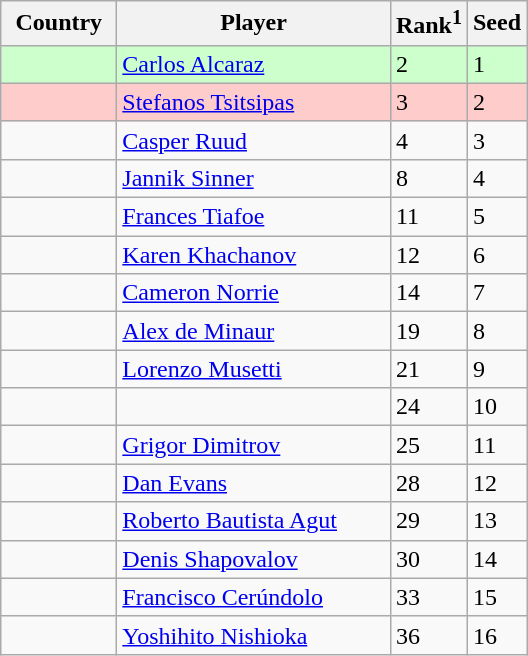<table class=wikitable>
<tr>
<th width="70">Country</th>
<th width="175">Player</th>
<th>Rank<sup>1</sup></th>
<th>Seed</th>
</tr>
<tr bgcolor=#cfc>
<td></td>
<td><a href='#'>Carlos Alcaraz</a></td>
<td>2</td>
<td>1</td>
</tr>
<tr bgcolor=#fcc>
<td></td>
<td><a href='#'>Stefanos Tsitsipas</a></td>
<td>3</td>
<td>2</td>
</tr>
<tr>
<td></td>
<td><a href='#'>Casper Ruud</a></td>
<td>4</td>
<td>3</td>
</tr>
<tr>
<td></td>
<td><a href='#'>Jannik Sinner</a></td>
<td>8</td>
<td>4</td>
</tr>
<tr>
<td></td>
<td><a href='#'>Frances Tiafoe</a></td>
<td>11</td>
<td>5</td>
</tr>
<tr>
<td></td>
<td><a href='#'>Karen Khachanov</a></td>
<td>12</td>
<td>6</td>
</tr>
<tr>
<td></td>
<td><a href='#'>Cameron Norrie</a></td>
<td>14</td>
<td>7</td>
</tr>
<tr>
<td></td>
<td><a href='#'>Alex de Minaur</a></td>
<td>19</td>
<td>8</td>
</tr>
<tr>
<td></td>
<td><a href='#'>Lorenzo Musetti</a></td>
<td>21</td>
<td>9</td>
</tr>
<tr>
<td></td>
<td></td>
<td>24</td>
<td>10</td>
</tr>
<tr>
<td></td>
<td><a href='#'>Grigor Dimitrov</a></td>
<td>25</td>
<td>11</td>
</tr>
<tr>
<td></td>
<td><a href='#'>Dan Evans</a></td>
<td>28</td>
<td>12</td>
</tr>
<tr>
<td></td>
<td><a href='#'>Roberto Bautista Agut</a></td>
<td>29</td>
<td>13</td>
</tr>
<tr>
<td></td>
<td><a href='#'>Denis Shapovalov</a></td>
<td>30</td>
<td>14</td>
</tr>
<tr>
<td></td>
<td><a href='#'>Francisco Cerúndolo</a></td>
<td>33</td>
<td>15</td>
</tr>
<tr>
<td></td>
<td><a href='#'>Yoshihito Nishioka</a></td>
<td>36</td>
<td>16</td>
</tr>
</table>
